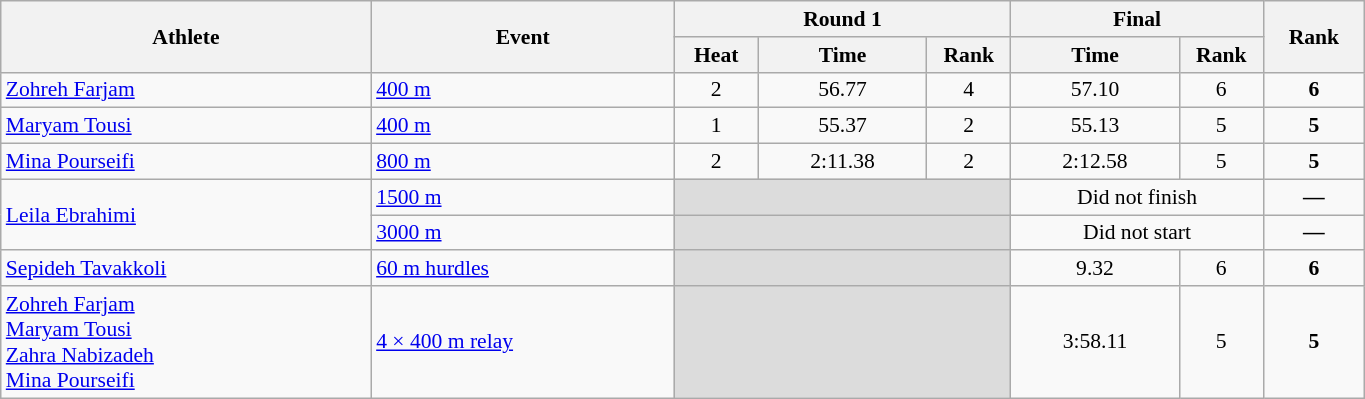<table class="wikitable" width="72%" style="text-align:center; font-size:90%">
<tr>
<th rowspan="2" width="22%">Athlete</th>
<th rowspan="2" width="18%">Event</th>
<th colspan="3" width="20%">Round 1</th>
<th colspan="2" width="15%">Final</th>
<th rowspan="2" width="6%">Rank</th>
</tr>
<tr>
<th width="5%">Heat</th>
<th width="10%">Time</th>
<th>Rank</th>
<th width="10%">Time</th>
<th>Rank</th>
</tr>
<tr>
<td align="left"><a href='#'>Zohreh Farjam</a></td>
<td align="left"><a href='#'>400 m</a></td>
<td>2</td>
<td>56.77</td>
<td>4 <strong></strong></td>
<td>57.10</td>
<td>6</td>
<td align=center><strong>6</strong></td>
</tr>
<tr>
<td align="left"><a href='#'>Maryam Tousi</a></td>
<td align="left"><a href='#'>400 m</a></td>
<td>1</td>
<td>55.37</td>
<td>2 <strong></strong></td>
<td>55.13</td>
<td>5</td>
<td align=center><strong>5</strong></td>
</tr>
<tr>
<td align="left"><a href='#'>Mina Pourseifi</a></td>
<td align="left"><a href='#'>800 m</a></td>
<td>2</td>
<td>2:11.38</td>
<td>2 <strong></strong></td>
<td>2:12.58</td>
<td>5</td>
<td align=center><strong>5</strong></td>
</tr>
<tr>
<td rowspan=2 align="left"><a href='#'>Leila Ebrahimi</a></td>
<td align="left"><a href='#'>1500 m</a></td>
<td colspan=3 bgcolor=#DCDCDC></td>
<td colspan=2 align=center>Did not finish</td>
<td align=center><strong>—</strong></td>
</tr>
<tr>
<td align="left"><a href='#'>3000 m</a></td>
<td colspan=3 bgcolor=#DCDCDC></td>
<td colspan=2 align=center>Did not start</td>
<td align=center><strong>—</strong></td>
</tr>
<tr>
<td align="left"><a href='#'>Sepideh Tavakkoli</a></td>
<td align="left"><a href='#'>60 m hurdles</a></td>
<td colspan=3 bgcolor=#DCDCDC></td>
<td>9.32</td>
<td>6</td>
<td align=center><strong>6</strong></td>
</tr>
<tr>
<td align="left"><a href='#'>Zohreh Farjam</a><br><a href='#'>Maryam Tousi</a><br><a href='#'>Zahra Nabizadeh</a><br><a href='#'>Mina Pourseifi</a></td>
<td align="left"><a href='#'>4 × 400 m relay</a></td>
<td colspan=3 bgcolor=#DCDCDC></td>
<td>3:58.11</td>
<td>5</td>
<td align=center><strong>5</strong></td>
</tr>
</table>
